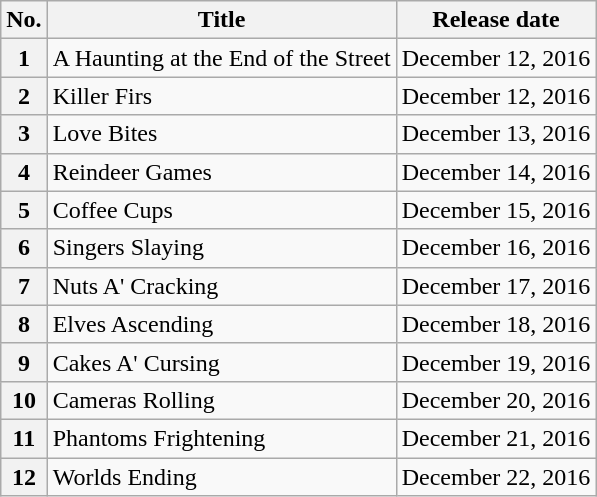<table class="wikitable">
<tr>
<th>No.</th>
<th>Title</th>
<th>Release date</th>
</tr>
<tr>
<th>1</th>
<td>A Haunting at the End of the Street</td>
<td>December 12, 2016</td>
</tr>
<tr>
<th>2</th>
<td>Killer Firs</td>
<td>December 12, 2016</td>
</tr>
<tr>
<th>3</th>
<td>Love Bites</td>
<td>December 13, 2016</td>
</tr>
<tr>
<th>4</th>
<td>Reindeer Games</td>
<td>December 14, 2016</td>
</tr>
<tr>
<th>5</th>
<td>Coffee Cups</td>
<td>December 15, 2016</td>
</tr>
<tr>
<th>6</th>
<td>Singers Slaying</td>
<td>December 16, 2016</td>
</tr>
<tr>
<th>7</th>
<td>Nuts A' Cracking</td>
<td>December 17, 2016</td>
</tr>
<tr>
<th>8</th>
<td>Elves Ascending</td>
<td>December 18, 2016</td>
</tr>
<tr>
<th>9</th>
<td>Cakes A' Cursing</td>
<td>December 19, 2016</td>
</tr>
<tr>
<th>10</th>
<td>Cameras Rolling</td>
<td>December 20, 2016</td>
</tr>
<tr>
<th><strong>11</strong></th>
<td>Phantoms Frightening</td>
<td>December 21, 2016</td>
</tr>
<tr>
<th>12</th>
<td>Worlds Ending</td>
<td>December 22, 2016</td>
</tr>
</table>
